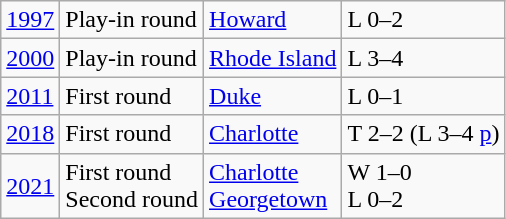<table class="wikitable">
<tr>
<td><a href='#'>1997</a></td>
<td>Play-in round</td>
<td><a href='#'>Howard</a></td>
<td>L 0–2</td>
</tr>
<tr>
<td><a href='#'>2000</a></td>
<td>Play-in round</td>
<td><a href='#'>Rhode Island</a></td>
<td>L 3–4 </td>
</tr>
<tr>
<td><a href='#'>2011</a></td>
<td>First round</td>
<td><a href='#'>Duke</a></td>
<td>L 0–1</td>
</tr>
<tr>
<td><a href='#'>2018</a></td>
<td>First round</td>
<td><a href='#'>Charlotte</a></td>
<td>T 2–2 (L 3–4 <a href='#'>p</a>)</td>
</tr>
<tr>
<td><a href='#'>2021</a></td>
<td>First round<br>Second round</td>
<td><a href='#'>Charlotte</a><br><a href='#'>Georgetown</a></td>
<td>W 1–0<br>L 0–2</td>
</tr>
</table>
